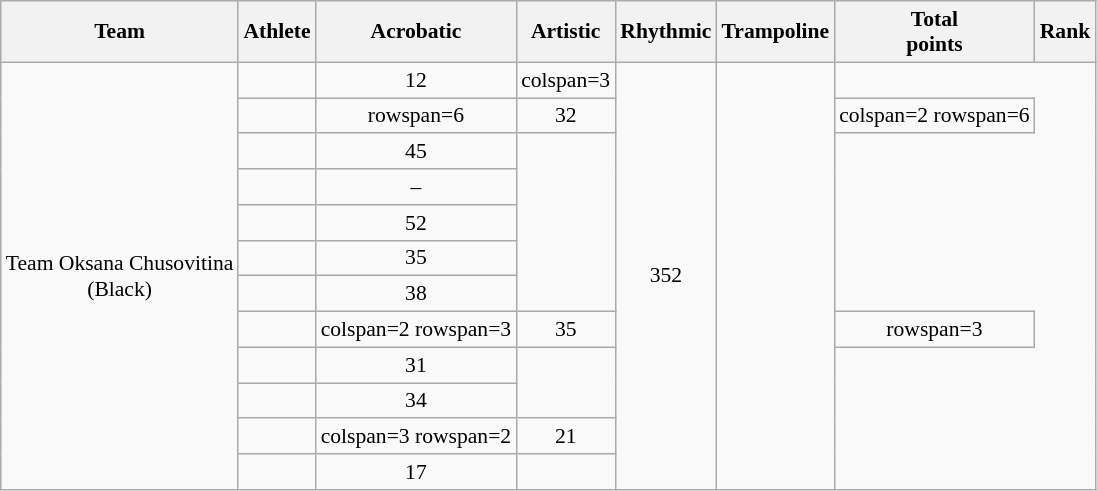<table class="wikitable" style="font-size:90%">
<tr>
<th>Team</th>
<th>Athlete</th>
<th>Acrobatic</th>
<th>Artistic</th>
<th>Rhythmic</th>
<th>Trampoline</th>
<th>Total<br>points</th>
<th>Rank</th>
</tr>
<tr align=center>
<td rowspan=12>Team Oksana Chusovitina<br>(Black)</td>
<td align=left><br></td>
<td>12</td>
<td>colspan=3 </td>
<td rowspan=12>352</td>
<td rowspan=12></td>
</tr>
<tr align=center>
<td align=left></td>
<td>rowspan=6 </td>
<td>32</td>
<td>colspan=2 rowspan=6 </td>
</tr>
<tr align=center>
<td align=left></td>
<td>45</td>
</tr>
<tr align=center>
<td align=left></td>
<td>–</td>
</tr>
<tr align=center>
<td align=left></td>
<td>52</td>
</tr>
<tr align=center>
<td align=left></td>
<td>35</td>
</tr>
<tr align=center>
<td align=left></td>
<td>38</td>
</tr>
<tr align=center>
<td align=left></td>
<td>colspan=2 rowspan=3 </td>
<td>35</td>
<td>rowspan=3 </td>
</tr>
<tr align=center>
<td align=left></td>
<td>31</td>
</tr>
<tr align=center>
<td align=left></td>
<td>34</td>
</tr>
<tr align=center>
<td align=left></td>
<td>colspan=3 rowspan=2 </td>
<td>21</td>
</tr>
<tr align=center>
<td align=left></td>
<td>17</td>
</tr>
</table>
